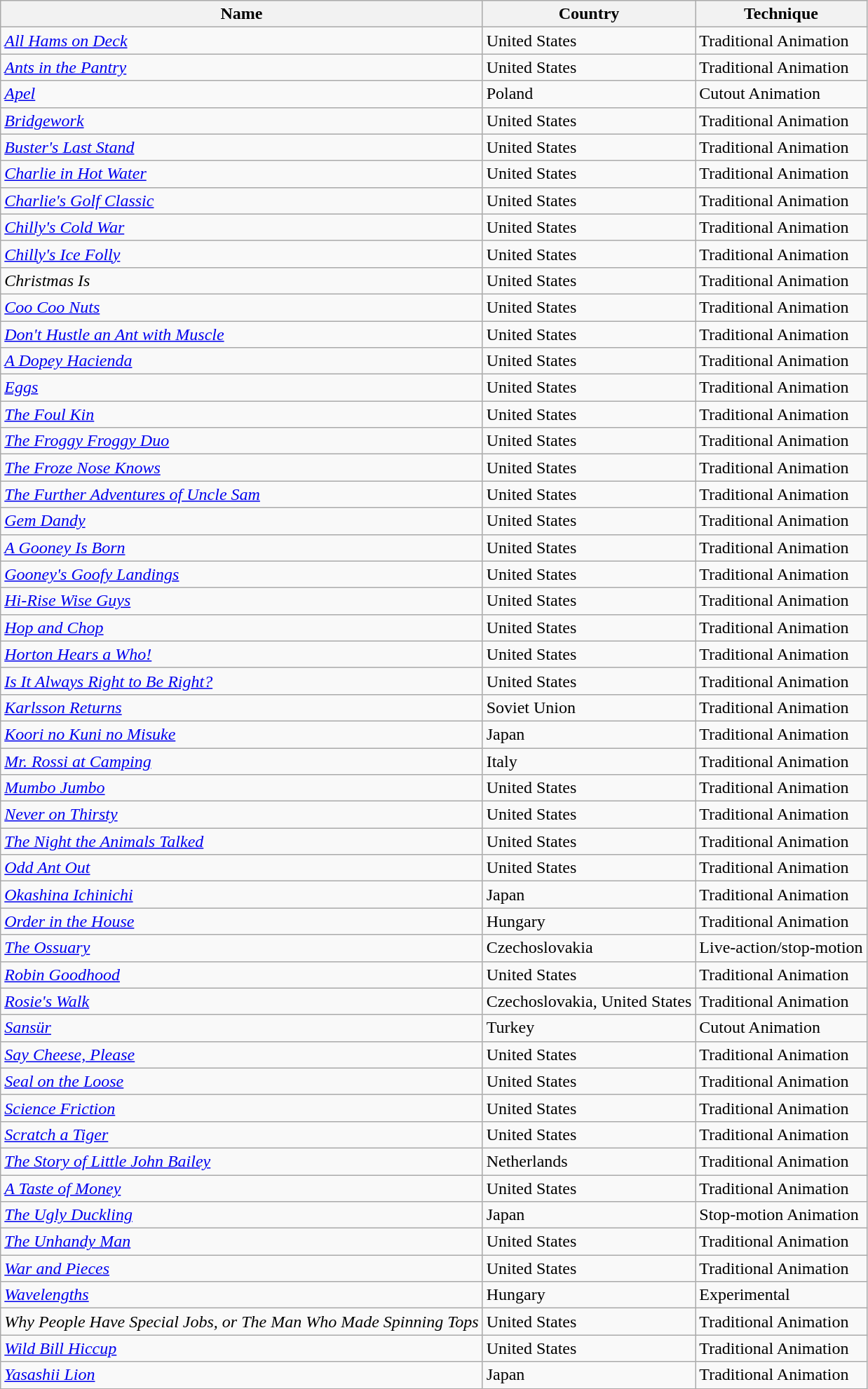<table class="wikitable sortable">
<tr>
<th>Name</th>
<th>Country</th>
<th>Technique</th>
</tr>
<tr>
<td><em><a href='#'>All Hams on Deck</a></em></td>
<td>United States</td>
<td>Traditional Animation</td>
</tr>
<tr>
<td><em><a href='#'>Ants in the Pantry</a></em></td>
<td>United States</td>
<td>Traditional Animation</td>
</tr>
<tr>
<td><em><a href='#'>Apel</a></em></td>
<td>Poland</td>
<td>Cutout Animation</td>
</tr>
<tr>
<td><em><a href='#'>Bridgework</a></em></td>
<td>United States</td>
<td>Traditional Animation</td>
</tr>
<tr>
<td><em><a href='#'>Buster's Last Stand</a></em></td>
<td>United States</td>
<td>Traditional Animation</td>
</tr>
<tr>
<td><em><a href='#'>Charlie in Hot Water</a></em></td>
<td>United States</td>
<td>Traditional Animation</td>
</tr>
<tr>
<td><em><a href='#'>Charlie's Golf Classic</a></em></td>
<td>United States</td>
<td>Traditional Animation</td>
</tr>
<tr>
<td><em><a href='#'>Chilly's Cold War</a></em></td>
<td>United States</td>
<td>Traditional Animation</td>
</tr>
<tr>
<td><em><a href='#'>Chilly's Ice Folly</a></em></td>
<td>United States</td>
<td>Traditional Animation</td>
</tr>
<tr>
<td><em>Christmas Is</em></td>
<td>United States</td>
<td>Traditional Animation</td>
</tr>
<tr>
<td><em><a href='#'>Coo Coo Nuts</a></em></td>
<td>United States</td>
<td>Traditional Animation</td>
</tr>
<tr>
<td><em><a href='#'>Don't Hustle an Ant with Muscle</a></em></td>
<td>United States</td>
<td>Traditional Animation</td>
</tr>
<tr>
<td><em><a href='#'>A Dopey Hacienda</a></em></td>
<td>United States</td>
<td>Traditional Animation</td>
</tr>
<tr>
<td><em><a href='#'>Eggs</a></em></td>
<td>United States</td>
<td>Traditional Animation</td>
</tr>
<tr>
<td><em><a href='#'>The Foul Kin</a></em></td>
<td>United States</td>
<td>Traditional Animation</td>
</tr>
<tr>
<td><em><a href='#'>The Froggy Froggy Duo</a></em></td>
<td>United States</td>
<td>Traditional Animation</td>
</tr>
<tr>
<td><em><a href='#'>The Froze Nose Knows</a></em></td>
<td>United States</td>
<td>Traditional Animation</td>
</tr>
<tr>
<td><em><a href='#'>The Further Adventures of Uncle Sam</a></em></td>
<td>United States</td>
<td>Traditional Animation</td>
</tr>
<tr>
<td><em><a href='#'>Gem Dandy</a></em></td>
<td>United States</td>
<td>Traditional Animation</td>
</tr>
<tr>
<td><em><a href='#'>A Gooney Is Born</a></em></td>
<td>United States</td>
<td>Traditional Animation</td>
</tr>
<tr>
<td><em><a href='#'>Gooney's Goofy Landings</a></em></td>
<td>United States</td>
<td>Traditional Animation</td>
</tr>
<tr>
<td><em><a href='#'>Hi-Rise Wise Guys</a></em></td>
<td>United States</td>
<td>Traditional Animation</td>
</tr>
<tr>
<td><em><a href='#'>Hop and Chop</a></em></td>
<td>United States</td>
<td>Traditional Animation</td>
</tr>
<tr>
<td><em><a href='#'>Horton Hears a Who!</a></em></td>
<td>United States</td>
<td>Traditional Animation</td>
</tr>
<tr>
<td><em><a href='#'>Is It Always Right to Be Right?</a></em></td>
<td>United States</td>
<td>Traditional Animation</td>
</tr>
<tr>
<td><em><a href='#'>Karlsson Returns</a></em></td>
<td>Soviet Union</td>
<td>Traditional Animation</td>
</tr>
<tr>
<td><em><a href='#'>Koori no Kuni no Misuke</a></em></td>
<td>Japan</td>
<td>Traditional Animation</td>
</tr>
<tr>
<td><em><a href='#'>Mr. Rossi at Camping</a></em></td>
<td>Italy</td>
<td>Traditional Animation</td>
</tr>
<tr>
<td><em><a href='#'>Mumbo Jumbo</a></em></td>
<td>United States</td>
<td>Traditional Animation</td>
</tr>
<tr>
<td><em><a href='#'>Never on Thirsty</a></em></td>
<td>United States</td>
<td>Traditional Animation</td>
</tr>
<tr>
<td><em><a href='#'>The Night the Animals Talked</a></em></td>
<td>United States</td>
<td>Traditional Animation</td>
</tr>
<tr>
<td><em><a href='#'>Odd Ant Out</a></em></td>
<td>United States</td>
<td>Traditional Animation</td>
</tr>
<tr>
<td><em><a href='#'>Okashina Ichinichi</a></em></td>
<td>Japan</td>
<td>Traditional Animation</td>
</tr>
<tr>
<td><em><a href='#'>Order in the House</a></em></td>
<td>Hungary</td>
<td>Traditional Animation</td>
</tr>
<tr>
<td><em><a href='#'>The Ossuary</a></em></td>
<td>Czechoslovakia</td>
<td>Live-action/stop-motion</td>
</tr>
<tr>
<td><em><a href='#'>Robin Goodhood</a></em></td>
<td>United States</td>
<td>Traditional Animation</td>
</tr>
<tr>
<td><em><a href='#'>Rosie's Walk</a></em></td>
<td>Czechoslovakia, United States</td>
<td>Traditional Animation</td>
</tr>
<tr>
<td><em><a href='#'>Sansür</a></em></td>
<td>Turkey</td>
<td>Cutout Animation</td>
</tr>
<tr>
<td><em><a href='#'>Say Cheese, Please</a></em></td>
<td>United States</td>
<td>Traditional Animation</td>
</tr>
<tr>
<td><em><a href='#'>Seal on the Loose</a></em></td>
<td>United States</td>
<td>Traditional Animation</td>
</tr>
<tr>
<td><em><a href='#'>Science Friction</a></em></td>
<td>United States</td>
<td>Traditional Animation</td>
</tr>
<tr>
<td><em><a href='#'>Scratch a Tiger</a></em></td>
<td>United States</td>
<td>Traditional Animation</td>
</tr>
<tr>
<td><em><a href='#'>The Story of Little John Bailey</a></em></td>
<td>Netherlands</td>
<td>Traditional Animation</td>
</tr>
<tr>
<td><em><a href='#'>A Taste of Money</a></em></td>
<td>United States</td>
<td>Traditional Animation</td>
</tr>
<tr>
<td><em><a href='#'>The Ugly Duckling</a></em></td>
<td>Japan</td>
<td>Stop-motion Animation</td>
</tr>
<tr>
<td><em><a href='#'>The Unhandy Man</a></em></td>
<td>United States</td>
<td>Traditional Animation</td>
</tr>
<tr>
<td><em><a href='#'>War and Pieces</a></em></td>
<td>United States</td>
<td>Traditional Animation</td>
</tr>
<tr>
<td><em><a href='#'>Wavelengths</a></em></td>
<td>Hungary</td>
<td>Experimental</td>
</tr>
<tr>
<td><em>Why People Have Special Jobs, or The Man Who Made Spinning Tops</em></td>
<td>United States</td>
<td>Traditional Animation</td>
</tr>
<tr>
<td><em><a href='#'>Wild Bill Hiccup</a></em></td>
<td>United States</td>
<td>Traditional Animation</td>
</tr>
<tr>
<td><em><a href='#'>Yasashii Lion</a></em></td>
<td>Japan</td>
<td>Traditional Animation</td>
</tr>
</table>
